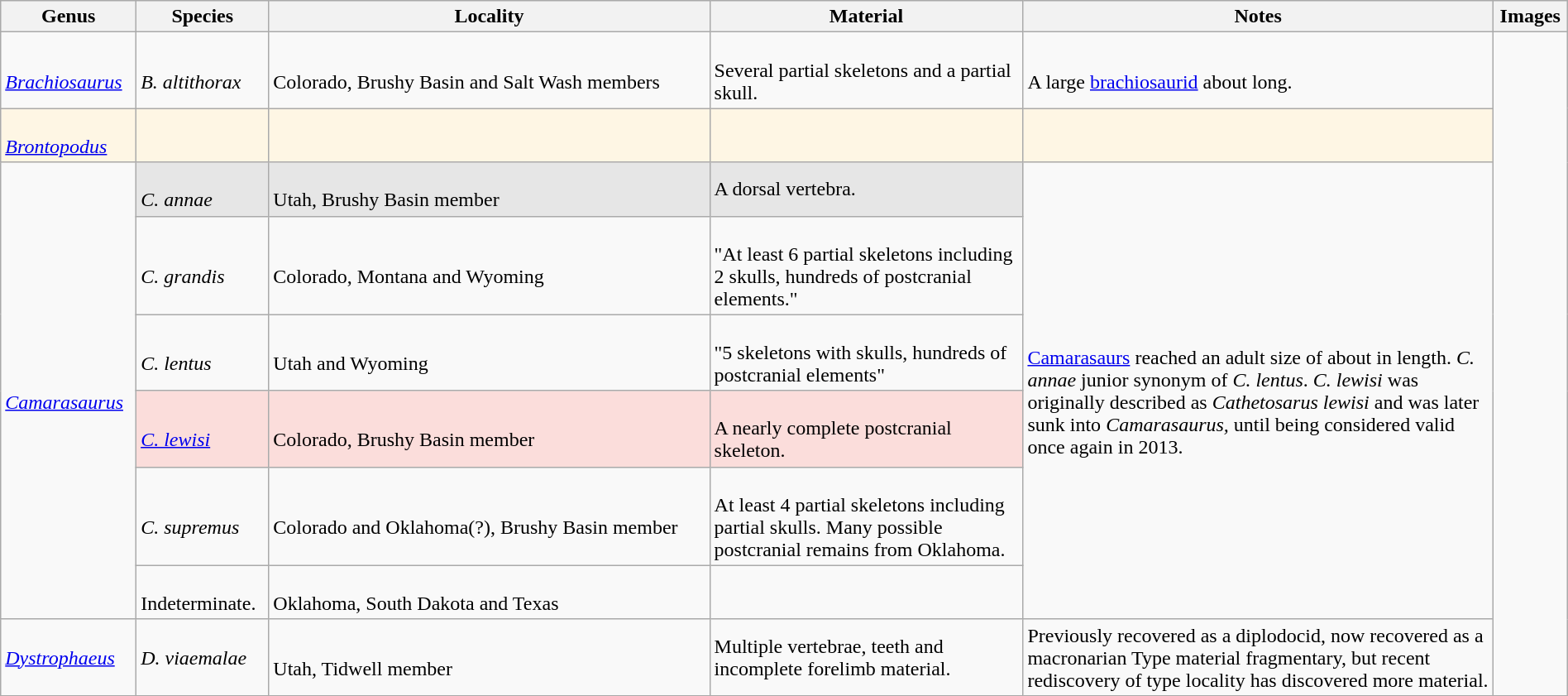<table class="wikitable" align="center" width="100%">
<tr>
<th>Genus</th>
<th>Species</th>
<th>Locality</th>
<th width="20%">Material</th>
<th width="30%">Notes</th>
<th>Images</th>
</tr>
<tr>
<td><br><em><a href='#'>Brachiosaurus</a></em></td>
<td><br><em>B. altithorax</em></td>
<td><br>Colorado, Brushy Basin and Salt Wash members</td>
<td><br>Several partial skeletons and a partial skull.</td>
<td><br>A large <a href='#'>brachiosaurid</a> about  long.</td>
<td rowspan="34"><br>
</td>
</tr>
<tr>
<td style="background:#FEF6E4;"><br><em><a href='#'>Brontopodus</a></em></td>
<td style="background:#FEF6E4;"></td>
<td style="background:#FEF6E4;"></td>
<td style="background:#FEF6E4;"></td>
<td style="background:#FEF6E4;"></td>
</tr>
<tr>
<td rowspan=6><br><em><a href='#'>Camarasaurus</a></em></td>
<td style="background:#E6E6E6;"><br><em>C. annae</em></td>
<td style="background:#E6E6E6;"><br>Utah, Brushy Basin member</td>
<td style="background:#E6E6E6;">A dorsal vertebra.</td>
<td rowspan=6><br><a href='#'>Camarasaurs</a> reached an adult size of about  in length. <em>C. annae</em> junior synonym of <em>C. lentus</em>. <em>C. lewisi</em> was originally described as <em>Cathetosarus lewisi</em> and was later sunk into <em>Camarasaurus,</em> until being considered valid once again in 2013.</td>
</tr>
<tr>
<td><br><em>C. grandis</em></td>
<td><br>Colorado, Montana and Wyoming</td>
<td><br>"At least 6 partial skeletons including 2 skulls, hundreds of postcranial elements."</td>
</tr>
<tr>
<td><br><em>C. lentus</em></td>
<td><br>Utah and Wyoming</td>
<td><br>"5 skeletons with skulls, hundreds of postcranial elements"</td>
</tr>
<tr>
<td style="background:#fbdddb;"><br><em><a href='#'>C. lewisi</a></em></td>
<td style="background:#fbdddb;"><br>Colorado, Brushy Basin member</td>
<td style="background:#fbdddb;"><br>A nearly complete postcranial skeleton.</td>
</tr>
<tr>
<td><br><em>C. supremus</em></td>
<td><br>Colorado and Oklahoma(?), Brushy Basin member</td>
<td><br>At least 4 partial skeletons including partial skulls. Many possible postcranial remains from Oklahoma.</td>
</tr>
<tr>
<td><br>Indeterminate.</td>
<td><br>Oklahoma, South Dakota and Texas</td>
<td></td>
</tr>
<tr>
<td><em><a href='#'>Dystrophaeus</a></em></td>
<td><em>D. viaemalae</em></td>
<td><br>Utah, Tidwell member</td>
<td>Multiple vertebrae, teeth and incomplete forelimb material.</td>
<td>Previously recovered as a diplodocid, now recovered as a macronarian Type material fragmentary, but recent rediscovery of type locality has discovered more material.</td>
</tr>
<tr>
</tr>
</table>
